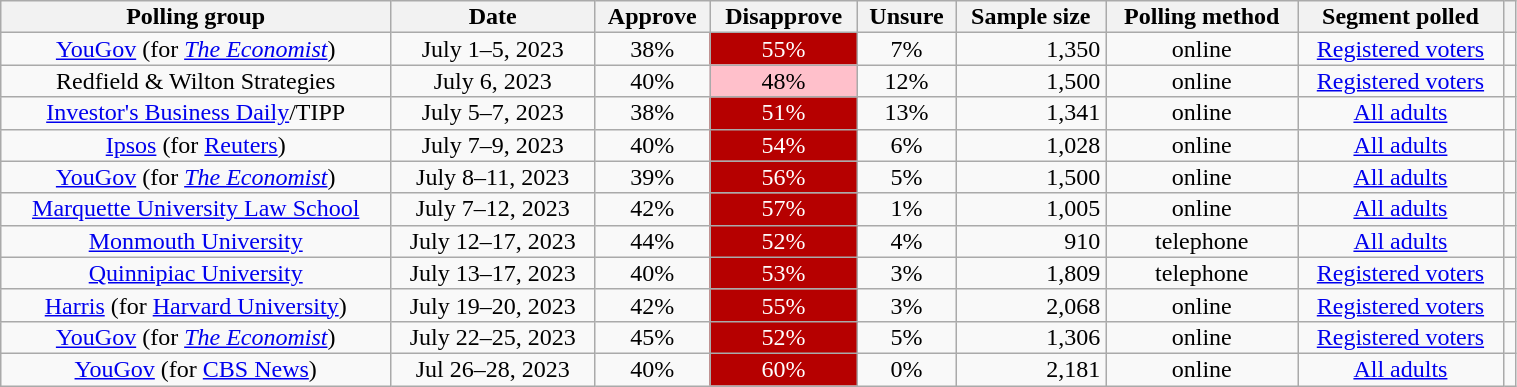<table class="wikitable sortable" style="text-align:center;line-height:14px;width: 80%;">
<tr>
<th class="unsortable">Polling group</th>
<th>Date</th>
<th>Approve</th>
<th>Disapprove</th>
<th>Unsure</th>
<th>Sample size</th>
<th>Polling method</th>
<th class="unsortable">Segment polled</th>
<th class="unsortable"></th>
</tr>
<tr>
<td><a href='#'>YouGov</a> (for <em><a href='#'>The Economist</a></em>)</td>
<td>July 1–5, 2023</td>
<td>38%</td>
<td style="background: #B60000; color: white">55%</td>
<td>7%</td>
<td align=right>1,350</td>
<td>online</td>
<td><a href='#'>Registered voters</a></td>
<td></td>
</tr>
<tr>
<td>Redfield & Wilton Strategies</td>
<td>July 6, 2023</td>
<td>40%</td>
<td style="background: pink; color: black">48%</td>
<td>12%</td>
<td align=right>1,500</td>
<td>online</td>
<td><a href='#'>Registered voters</a></td>
<td></td>
</tr>
<tr>
<td><a href='#'>Investor's Business Daily</a>/TIPP</td>
<td>July 5–7, 2023</td>
<td>38%</td>
<td style="background: #B60000; color: white">51%</td>
<td>13%</td>
<td align=right>1,341</td>
<td>online</td>
<td><a href='#'>All adults</a></td>
<td></td>
</tr>
<tr>
<td><a href='#'>Ipsos</a> (for <a href='#'>Reuters</a>)</td>
<td>July 7–9, 2023</td>
<td>40%</td>
<td style="background: #B60000; color: white">54%</td>
<td>6%</td>
<td align=right>1,028</td>
<td>online</td>
<td><a href='#'>All adults</a></td>
<td></td>
</tr>
<tr>
<td><a href='#'>YouGov</a> (for <em><a href='#'>The Economist</a></em>)</td>
<td>July 8–11, 2023</td>
<td>39%</td>
<td style="background: #B60000; color: white">56%</td>
<td>5%</td>
<td align=right>1,500</td>
<td>online</td>
<td><a href='#'>All adults</a></td>
<td></td>
</tr>
<tr>
<td><a href='#'>Marquette University Law School</a></td>
<td>July 7–12, 2023</td>
<td>42%</td>
<td style="background: #B60000; color: white">57%</td>
<td>1%</td>
<td align=right>1,005</td>
<td>online</td>
<td><a href='#'>All adults</a></td>
<td></td>
</tr>
<tr>
<td><a href='#'>Monmouth University</a></td>
<td>July 12–17, 2023</td>
<td>44%</td>
<td style="background: #B60000; color: white">52%</td>
<td>4%</td>
<td align=right>910</td>
<td>telephone</td>
<td><a href='#'>All adults</a></td>
<td></td>
</tr>
<tr>
<td><a href='#'>Quinnipiac University</a></td>
<td>July 13–17, 2023</td>
<td>40%</td>
<td style="background: #B60000; color: white">53%</td>
<td>3%</td>
<td align=right>1,809</td>
<td>telephone</td>
<td><a href='#'>Registered voters</a></td>
<td></td>
</tr>
<tr>
<td rowspan="1"><a href='#'>Harris</a> (for <a href='#'>Harvard University</a>)</td>
<td>July 19–20, 2023</td>
<td>42%</td>
<td style="background: #B60000; color: white">55%</td>
<td>3%</td>
<td align=right>2,068</td>
<td>online</td>
<td><a href='#'>Registered voters</a></td>
<td></td>
</tr>
<tr>
<td><a href='#'>YouGov</a> (for <em><a href='#'>The Economist</a></em>)</td>
<td>July 22–25, 2023</td>
<td>45%</td>
<td style="background: #B60000; color: white">52%</td>
<td>5%</td>
<td align=right>1,306</td>
<td>online</td>
<td><a href='#'>Registered voters</a></td>
<td></td>
</tr>
<tr>
<td><a href='#'>YouGov</a> (for <a href='#'>CBS News</a>)</td>
<td>Jul 26–28, 2023</td>
<td>40%</td>
<td style="background: #B60000; color: white">60%</td>
<td>0%</td>
<td align=right>2,181</td>
<td>online</td>
<td><a href='#'>All adults</a></td>
<td></td>
</tr>
</table>
